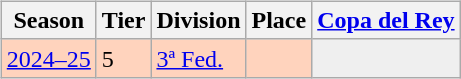<table>
<tr>
<td valign="top" width=0%><br><table class="wikitable">
<tr style="background:#f0f6fa;">
<th>Season</th>
<th>Tier</th>
<th>Division</th>
<th>Place</th>
<th><a href='#'>Copa del Rey</a></th>
</tr>
<tr>
<td style="background:#FFD3BD;"><a href='#'>2024–25</a></td>
<td style="background:#FFD3BD;">5</td>
<td style="background:#FFD3BD;"><a href='#'>3ª Fed.</a></td>
<td style="background:#FFD3BD;"></td>
<th style="background:#efefef;"></th>
</tr>
</table>
</td>
</tr>
</table>
